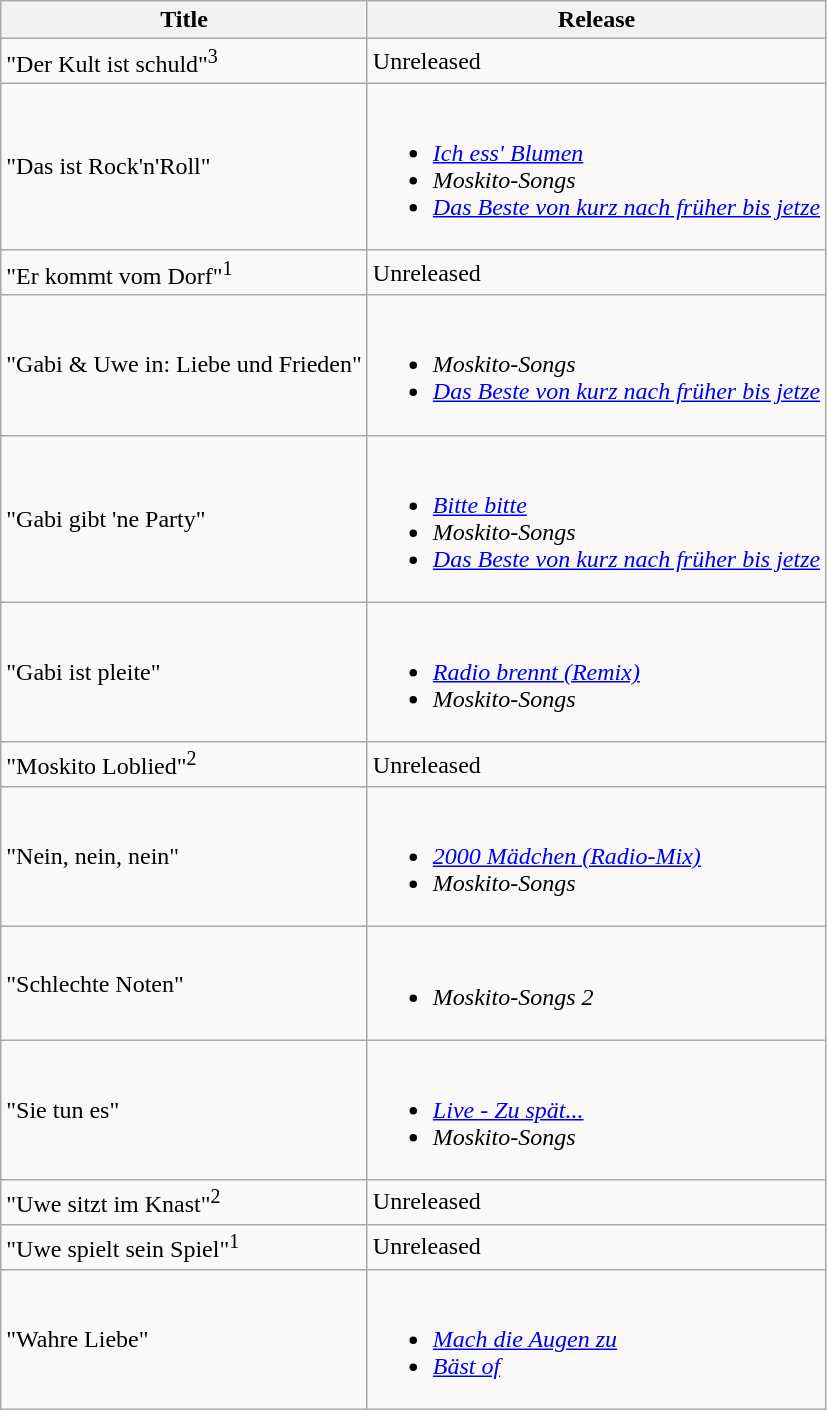<table class="wikitable">
<tr>
<th>Title</th>
<th>Release</th>
</tr>
<tr>
<td>"Der Kult ist schuld"<sup>3</sup></td>
<td>Unreleased</td>
</tr>
<tr>
<td>"Das ist Rock'n'Roll"</td>
<td><br><ul><li><em><a href='#'>Ich ess' Blumen</a></em></li><li><em>Moskito-Songs</em></li><li><em><a href='#'>Das Beste von kurz nach früher bis jetze</a></em></li></ul></td>
</tr>
<tr>
<td>"Er kommt vom Dorf"<sup>1</sup></td>
<td>Unreleased</td>
</tr>
<tr>
<td>"Gabi & Uwe in: Liebe und Frieden"</td>
<td><br><ul><li><em>Moskito-Songs</em></li><li><em><a href='#'>Das Beste von kurz nach früher bis jetze</a></em></li></ul></td>
</tr>
<tr>
<td>"Gabi gibt 'ne Party"</td>
<td><br><ul><li><em><a href='#'>Bitte bitte</a></em></li><li><em>Moskito-Songs</em></li><li><em><a href='#'>Das Beste von kurz nach früher bis jetze</a></em></li></ul></td>
</tr>
<tr>
<td>"Gabi ist pleite"</td>
<td><br><ul><li><em><a href='#'>Radio brennt (Remix)</a></em></li><li><em>Moskito-Songs</em></li></ul></td>
</tr>
<tr>
<td>"Moskito Loblied"<sup>2</sup></td>
<td>Unreleased</td>
</tr>
<tr>
<td>"Nein, nein, nein"</td>
<td><br><ul><li><em><a href='#'>2000 Mädchen (Radio-Mix)</a></em></li><li><em>Moskito-Songs</em></li></ul></td>
</tr>
<tr>
<td>"Schlechte Noten"</td>
<td><br><ul><li><em>Moskito-Songs 2</em></li></ul></td>
</tr>
<tr>
<td>"Sie tun es"</td>
<td><br><ul><li><em><a href='#'>Live - Zu spät...</a></em></li><li><em>Moskito-Songs</em></li></ul></td>
</tr>
<tr>
<td>"Uwe sitzt im Knast"<sup>2</sup></td>
<td>Unreleased</td>
</tr>
<tr ‘>
<td>"Uwe spielt sein Spiel"<sup>1</sup></td>
<td>Unreleased</td>
</tr>
<tr>
<td>"Wahre Liebe"</td>
<td><br><ul><li><em><a href='#'>Mach die Augen zu</a></em></li><li><em><a href='#'>Bäst of</a></em></li></ul></td>
</tr>
</table>
